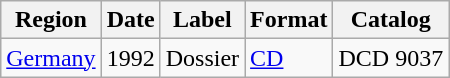<table class="wikitable">
<tr>
<th>Region</th>
<th>Date</th>
<th>Label</th>
<th>Format</th>
<th>Catalog</th>
</tr>
<tr>
<td><a href='#'>Germany</a></td>
<td>1992</td>
<td>Dossier</td>
<td><a href='#'>CD</a></td>
<td>DCD 9037</td>
</tr>
</table>
